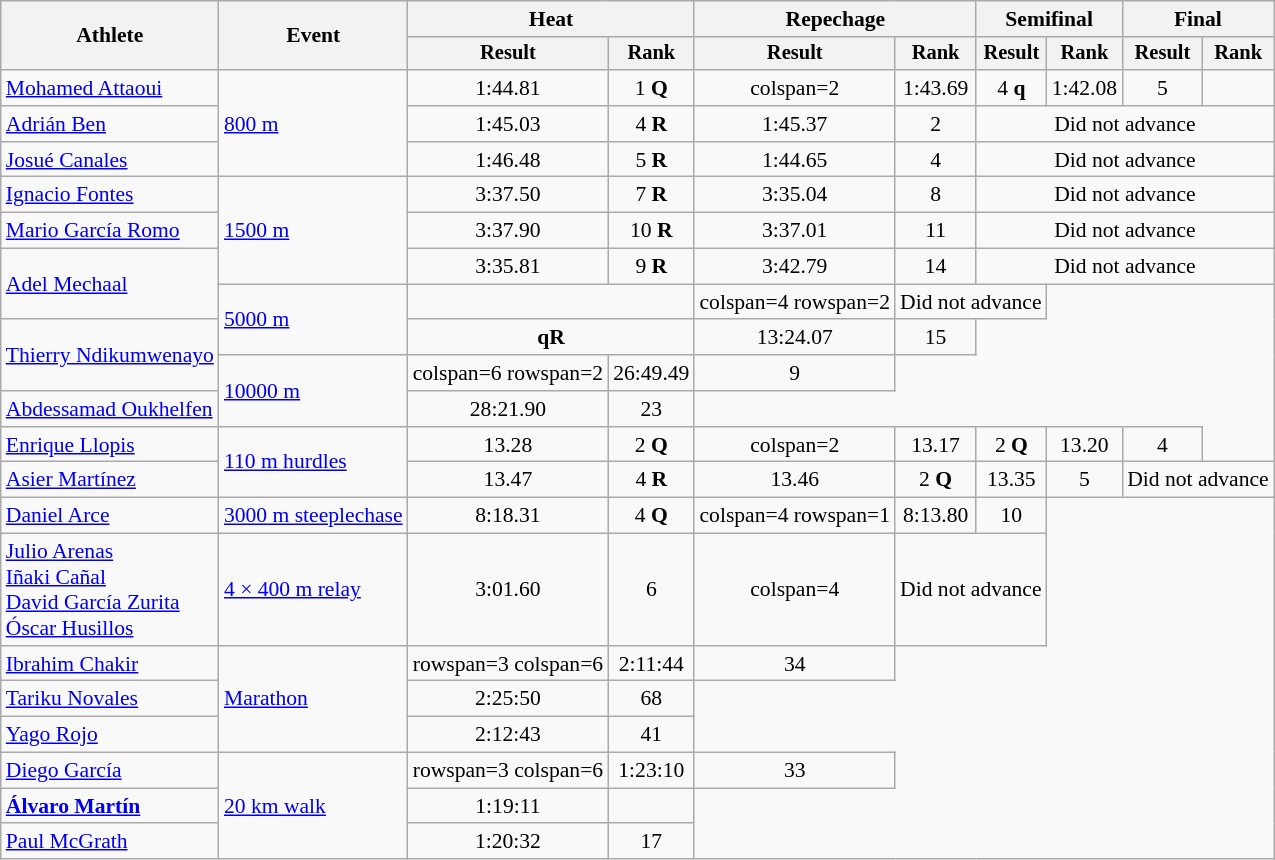<table class="wikitable" style="font-size:90%">
<tr>
<th rowspan="2">Athlete</th>
<th rowspan="2">Event</th>
<th colspan="2">Heat</th>
<th colspan="2">Repechage</th>
<th colspan="2">Semifinal</th>
<th colspan="2">Final</th>
</tr>
<tr style="font-size:95%">
<th>Result</th>
<th>Rank</th>
<th>Result</th>
<th>Rank</th>
<th>Result</th>
<th>Rank</th>
<th>Result</th>
<th>Rank</th>
</tr>
<tr align=center>
<td align=left><a href='#'>Mohamed Attaoui</a></td>
<td align=left rowspan=3><a href='#'>800 m</a></td>
<td>1:44.81</td>
<td>1 <strong>Q</strong></td>
<td>colspan=2 </td>
<td>1:43.69</td>
<td>4 <strong>q</strong></td>
<td>1:42.08</td>
<td>5</td>
</tr>
<tr align=center>
<td align=left><a href='#'>Adrián Ben</a></td>
<td>1:45.03</td>
<td>4 <strong>R</strong></td>
<td>1:45.37</td>
<td>2</td>
<td colspan=4>Did not advance</td>
</tr>
<tr align=center>
<td align=left><a href='#'>Josué Canales</a></td>
<td>1:46.48</td>
<td>5 <strong>R</strong></td>
<td>1:44.65</td>
<td>4</td>
<td colspan=4>Did not advance</td>
</tr>
<tr align=center>
<td align=left><a href='#'>Ignacio Fontes</a></td>
<td align=left rowspan=3><a href='#'>1500 m</a></td>
<td>3:37.50</td>
<td>7 <strong>R</strong></td>
<td>3:35.04</td>
<td>8</td>
<td colspan=4>Did not advance</td>
</tr>
<tr align=center>
<td align=left><a href='#'>Mario García Romo</a></td>
<td>3:37.90</td>
<td>10 <strong>R</strong></td>
<td>3:37.01</td>
<td>11</td>
<td colspan=4>Did not advance</td>
</tr>
<tr align=center>
<td align=left rowspan=2><a href='#'>Adel Mechaal</a></td>
<td>3:35.81</td>
<td>9 <strong>R</strong></td>
<td>3:42.79</td>
<td>14</td>
<td colspan=4>Did not advance</td>
</tr>
<tr align=center>
<td align=left rowspan=2><a href='#'>5000 m</a></td>
<td colspan=2></td>
<td>colspan=4 rowspan=2 </td>
<td colspan=2>Did not advance</td>
</tr>
<tr align=center>
<td align=left rowspan=2><a href='#'>Thierry Ndikumwenayo</a></td>
<td colspan=2> <strong>qR</strong></td>
<td>13:24.07</td>
<td>15</td>
</tr>
<tr align=center>
<td align=left rowspan=2><a href='#'>10000 m</a></td>
<td>colspan=6 rowspan=2 </td>
<td>26:49.49 <strong></strong></td>
<td>9</td>
</tr>
<tr align=center>
<td align=left><a href='#'>Abdessamad Oukhelfen</a></td>
<td>28:21.90</td>
<td>23</td>
</tr>
<tr align=center>
<td align=left><a href='#'>Enrique Llopis</a></td>
<td align=left rowspan=2><a href='#'>110 m hurdles</a></td>
<td>13.28</td>
<td>2 <strong>Q</strong></td>
<td>colspan=2 </td>
<td>13.17</td>
<td>2 <strong>Q</strong></td>
<td>13.20</td>
<td>4</td>
</tr>
<tr align=center>
<td align=left><a href='#'>Asier Martínez</a></td>
<td>13.47</td>
<td>4 <strong>R</strong></td>
<td>13.46</td>
<td>2 <strong>Q</strong></td>
<td>13.35</td>
<td>5</td>
<td colspan=2>Did not advance</td>
</tr>
<tr align=center>
<td align=left><a href='#'>Daniel Arce</a></td>
<td align=left><a href='#'>3000 m steeplechase</a></td>
<td>8:18.31</td>
<td>4 <strong>Q</strong></td>
<td>colspan=4 rowspan=1 </td>
<td>8:13.80</td>
<td>10</td>
</tr>
<tr align=center>
<td align=left><a href='#'>Julio Arenas</a><br><a href='#'>Iñaki Cañal</a><br><a href='#'>David García Zurita</a><br><a href='#'>Óscar Husillos</a><br></td>
<td align=left><a href='#'>4 × 400 m relay</a></td>
<td>3:01.60</td>
<td>6</td>
<td>colspan=4  </td>
<td colspan=2>Did not advance</td>
</tr>
<tr align=center>
<td align=left><a href='#'>Ibrahim Chakir</a></td>
<td align=left rowspan=3><a href='#'>Marathon</a></td>
<td>rowspan=3 colspan=6 </td>
<td>2:11:44</td>
<td>34</td>
</tr>
<tr align=center>
<td align=left><a href='#'>Tariku Novales</a></td>
<td>2:25:50 <strong></strong></td>
<td>68</td>
</tr>
<tr align=center>
<td align=left><a href='#'>Yago Rojo</a></td>
<td>2:12:43 <strong></strong></td>
<td>41</td>
</tr>
<tr align=center>
<td align=left><a href='#'>Diego García</a></td>
<td align=left rowspan=3><a href='#'>20 km walk</a></td>
<td>rowspan=3 colspan=6 </td>
<td>1:23:10</td>
<td>33</td>
</tr>
<tr align=center>
<td align=left><strong><a href='#'>Álvaro Martín</a></strong></td>
<td>1:19:11</td>
<td></td>
</tr>
<tr align=center>
<td align=left><a href='#'>Paul McGrath</a></td>
<td>1:20:32</td>
<td>17</td>
</tr>
</table>
